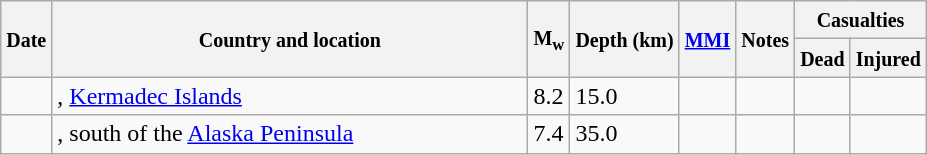<table class="wikitable sortable sort-under" style="border:1px black; margin-left:1em;">
<tr>
<th rowspan="2"><small>Date</small></th>
<th rowspan="2" style="width: 310px"><small>Country and location</small></th>
<th rowspan="2"><small>M<sub>w</sub></small></th>
<th rowspan="2"><small>Depth (km)</small></th>
<th rowspan="2"><small><a href='#'>MMI</a></small></th>
<th rowspan="2" class="unsortable"><small>Notes</small></th>
<th colspan="2"><small>Casualties</small></th>
</tr>
<tr>
<th><small>Dead</small></th>
<th><small>Injured</small></th>
</tr>
<tr>
<td></td>
<td>, <a href='#'>Kermadec Islands</a></td>
<td>8.2</td>
<td>15.0</td>
<td></td>
<td></td>
<td></td>
<td></td>
</tr>
<tr>
<td></td>
<td>, south of the <a href='#'>Alaska Peninsula</a></td>
<td>7.4</td>
<td>35.0</td>
<td></td>
<td></td>
<td></td>
<td></td>
</tr>
</table>
